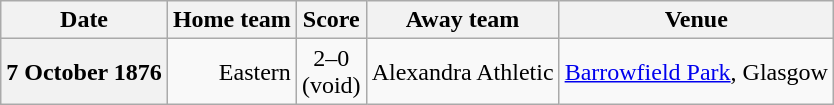<table class="wikitable football-result-list" style="max-width: 80em; text-align: center">
<tr>
<th scope="col">Date</th>
<th scope="col">Home team</th>
<th scope="col">Score</th>
<th scope="col">Away team</th>
<th scope="col">Venue</th>
</tr>
<tr>
<th scope="row">7 October 1876</th>
<td align=right>Eastern</td>
<td>2–0<br>(void)</td>
<td align=left>Alexandra Athletic</td>
<td align=left><a href='#'>Barrowfield Park</a>, Glasgow</td>
</tr>
</table>
